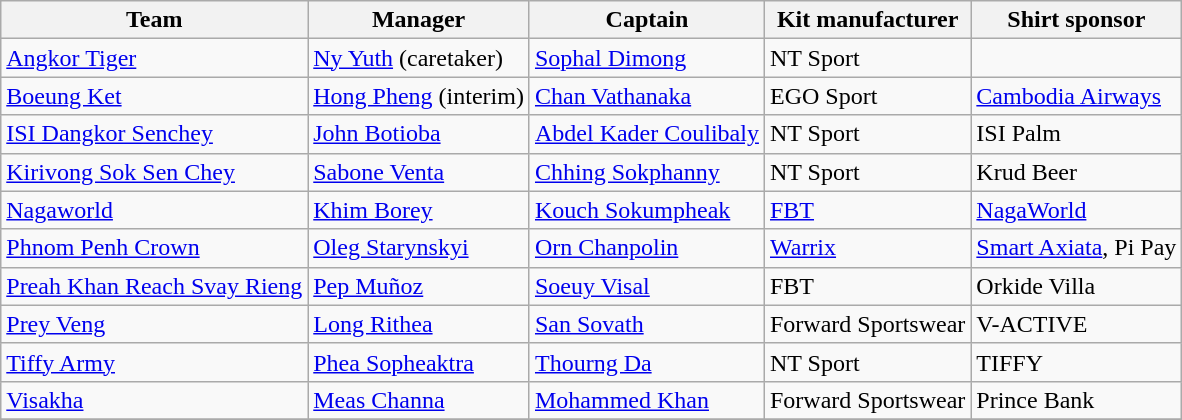<table class="wikitable sortable" style="text-align: left;">
<tr>
<th>Team</th>
<th>Manager</th>
<th>Captain</th>
<th>Kit manufacturer</th>
<th>Shirt sponsor</th>
</tr>
<tr>
<td><a href='#'>Angkor Tiger</a></td>
<td> <a href='#'>Ny Yuth</a> (caretaker)</td>
<td> <a href='#'>Sophal Dimong</a></td>
<td> NT Sport</td>
<td></td>
</tr>
<tr>
<td><a href='#'>Boeung Ket</a></td>
<td> <a href='#'>Hong Pheng</a> (interim)</td>
<td> <a href='#'>Chan Vathanaka</a></td>
<td> EGO Sport</td>
<td><a href='#'>Cambodia Airways</a></td>
</tr>
<tr>
<td><a href='#'>ISI Dangkor Senchey</a></td>
<td> <a href='#'>John Botioba</a></td>
<td> <a href='#'>Abdel Kader Coulibaly</a></td>
<td> NT Sport</td>
<td>ISI Palm</td>
</tr>
<tr>
<td><a href='#'>Kirivong Sok Sen Chey</a></td>
<td> <a href='#'>Sabone Venta</a></td>
<td> <a href='#'>Chhing Sokphanny</a></td>
<td> NT Sport</td>
<td>Krud Beer</td>
</tr>
<tr>
<td><a href='#'>Nagaworld</a></td>
<td> <a href='#'>Khim Borey</a></td>
<td> <a href='#'>Kouch Sokumpheak</a></td>
<td> <a href='#'>FBT</a></td>
<td><a href='#'>NagaWorld</a></td>
</tr>
<tr>
<td><a href='#'>Phnom Penh Crown</a></td>
<td> <a href='#'>Oleg Starynskyi</a></td>
<td> <a href='#'>Orn Chanpolin</a></td>
<td> <a href='#'>Warrix</a></td>
<td><a href='#'>Smart Axiata</a>, Pi Pay</td>
</tr>
<tr>
<td><a href='#'>Preah Khan Reach Svay Rieng</a></td>
<td> <a href='#'>Pep Muñoz</a></td>
<td> <a href='#'>Soeuy Visal</a></td>
<td> FBT</td>
<td>Orkide Villa</td>
</tr>
<tr>
<td><a href='#'>Prey Veng</a></td>
<td> <a href='#'>Long Rithea</a></td>
<td> <a href='#'>San Sovath</a></td>
<td> Forward Sportswear</td>
<td>V-ACTIVE</td>
</tr>
<tr>
<td><a href='#'>Tiffy Army</a></td>
<td> <a href='#'>Phea Sopheaktra</a></td>
<td> <a href='#'>Thourng Da</a></td>
<td> NT Sport</td>
<td>TIFFY</td>
</tr>
<tr>
<td><a href='#'>Visakha</a></td>
<td> <a href='#'>Meas Channa</a></td>
<td> <a href='#'>Mohammed Khan</a></td>
<td> Forward Sportswear</td>
<td>Prince Bank</td>
</tr>
<tr>
</tr>
</table>
